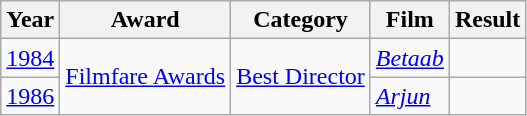<table class="wikitable">
<tr>
<th>Year</th>
<th>Award</th>
<th>Category</th>
<th>Film</th>
<th>Result</th>
</tr>
<tr>
<td><a href='#'>1984</a></td>
<td rowspan="2"><a href='#'>Filmfare Awards</a></td>
<td rowspan="2"><a href='#'>Best Director</a></td>
<td><em><a href='#'>Betaab</a></em></td>
<td></td>
</tr>
<tr>
<td><a href='#'>1986</a></td>
<td><em><a href='#'>Arjun</a></em></td>
<td></td>
</tr>
</table>
